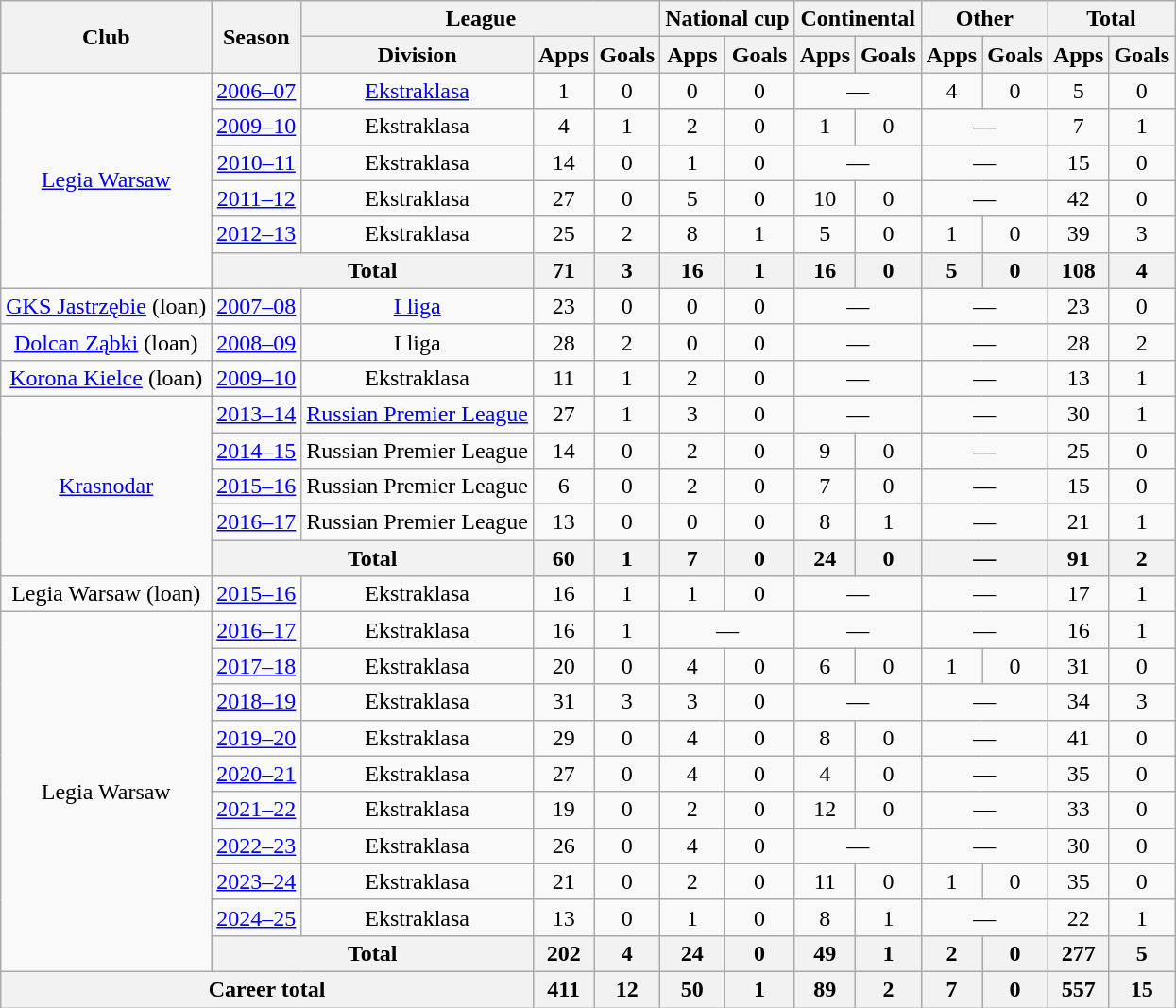<table class="wikitable" style="text-align:center">
<tr>
<th rowspan="2">Club</th>
<th rowspan="2">Season</th>
<th colspan="3">League</th>
<th colspan="2">National cup</th>
<th colspan="2">Continental</th>
<th colspan="2">Other</th>
<th colspan="2">Total</th>
</tr>
<tr>
<th>Division</th>
<th>Apps</th>
<th>Goals</th>
<th>Apps</th>
<th>Goals</th>
<th>Apps</th>
<th>Goals</th>
<th>Apps</th>
<th>Goals</th>
<th>Apps</th>
<th>Goals</th>
</tr>
<tr>
<td rowspan="6"><a href='#'>Legia Warsaw</a></td>
<td><a href='#'>2006–07</a></td>
<td><a href='#'>Ekstraklasa</a></td>
<td>1</td>
<td>0</td>
<td>0</td>
<td>0</td>
<td colspan="2">—</td>
<td>4</td>
<td>0</td>
<td>5</td>
<td>0</td>
</tr>
<tr>
<td><a href='#'>2009–10</a></td>
<td>Ekstraklasa</td>
<td>4</td>
<td>1</td>
<td>2</td>
<td>0</td>
<td>1</td>
<td>0</td>
<td colspan="2">—</td>
<td>7</td>
<td>1</td>
</tr>
<tr>
<td><a href='#'>2010–11</a></td>
<td>Ekstraklasa</td>
<td>14</td>
<td>0</td>
<td>1</td>
<td>0</td>
<td colspan="2">—</td>
<td colspan="2">—</td>
<td>15</td>
<td>0</td>
</tr>
<tr>
<td><a href='#'>2011–12</a></td>
<td>Ekstraklasa</td>
<td>27</td>
<td>0</td>
<td>5</td>
<td>0</td>
<td>10</td>
<td>0</td>
<td colspan="2">—</td>
<td>42</td>
<td>0</td>
</tr>
<tr>
<td><a href='#'>2012–13</a></td>
<td>Ekstraklasa</td>
<td>25</td>
<td>2</td>
<td>8</td>
<td>1</td>
<td>5</td>
<td>0</td>
<td>1</td>
<td>0</td>
<td>39</td>
<td>3</td>
</tr>
<tr>
<th colspan="2">Total</th>
<th>71</th>
<th>3</th>
<th>16</th>
<th>1</th>
<th>16</th>
<th>0</th>
<th>5</th>
<th>0</th>
<th>108</th>
<th>4</th>
</tr>
<tr>
<td><a href='#'>GKS Jastrzębie</a> (loan)</td>
<td><a href='#'>2007–08</a></td>
<td><a href='#'>I liga</a></td>
<td>23</td>
<td>0</td>
<td>0</td>
<td>0</td>
<td colspan="2">—</td>
<td colspan="2">—</td>
<td>23</td>
<td>0</td>
</tr>
<tr>
<td><a href='#'>Dolcan Ząbki</a> (loan)</td>
<td><a href='#'>2008–09</a></td>
<td>I liga</td>
<td>28</td>
<td>2</td>
<td>0</td>
<td>0</td>
<td colspan="2">—</td>
<td colspan="2">—</td>
<td>28</td>
<td>2</td>
</tr>
<tr>
<td><a href='#'>Korona Kielce</a> (loan)</td>
<td><a href='#'>2009–10</a></td>
<td>Ekstraklasa</td>
<td>11</td>
<td>1</td>
<td>2</td>
<td>0</td>
<td colspan="2">—</td>
<td colspan="2">—</td>
<td>13</td>
<td>1</td>
</tr>
<tr>
<td rowspan="5"><a href='#'>Krasnodar</a></td>
<td><a href='#'>2013–14</a></td>
<td><a href='#'>Russian Premier League</a></td>
<td>27</td>
<td>1</td>
<td>3</td>
<td>0</td>
<td colspan="2">—</td>
<td colspan="2">—</td>
<td>30</td>
<td>1</td>
</tr>
<tr>
<td><a href='#'>2014–15</a></td>
<td>Russian Premier League</td>
<td>14</td>
<td>0</td>
<td>2</td>
<td>0</td>
<td>9</td>
<td>0</td>
<td colspan="2">—</td>
<td>25</td>
<td>0</td>
</tr>
<tr>
<td><a href='#'>2015–16</a></td>
<td>Russian Premier League</td>
<td>6</td>
<td>0</td>
<td>2</td>
<td>0</td>
<td>7</td>
<td>0</td>
<td colspan="2">—</td>
<td>15</td>
<td>0</td>
</tr>
<tr>
<td><a href='#'>2016–17</a></td>
<td>Russian Premier League</td>
<td>13</td>
<td>0</td>
<td>0</td>
<td>0</td>
<td>8</td>
<td>1</td>
<td colspan="2">—</td>
<td>21</td>
<td>1</td>
</tr>
<tr>
<th colspan="2">Total</th>
<th>60</th>
<th>1</th>
<th>7</th>
<th>0</th>
<th>24</th>
<th>0</th>
<th colspan="2">—</th>
<th>91</th>
<th>2</th>
</tr>
<tr>
<td>Legia Warsaw (loan)</td>
<td><a href='#'>2015–16</a></td>
<td>Ekstraklasa</td>
<td>16</td>
<td>1</td>
<td>1</td>
<td>0</td>
<td colspan="2">—</td>
<td colspan="2">—</td>
<td>17</td>
<td>1</td>
</tr>
<tr>
<td rowspan="10">Legia Warsaw</td>
<td><a href='#'>2016–17</a></td>
<td>Ekstraklasa</td>
<td>16</td>
<td>1</td>
<td colspan="2">—</td>
<td colspan="2">—</td>
<td colspan="2">—</td>
<td>16</td>
<td>1</td>
</tr>
<tr>
<td><a href='#'>2017–18</a></td>
<td>Ekstraklasa</td>
<td>20</td>
<td>0</td>
<td>4</td>
<td>0</td>
<td>6</td>
<td>0</td>
<td>1</td>
<td>0</td>
<td>31</td>
<td>0</td>
</tr>
<tr>
<td><a href='#'>2018–19</a></td>
<td>Ekstraklasa</td>
<td>31</td>
<td>3</td>
<td>3</td>
<td>0</td>
<td colspan="2">—</td>
<td colspan="2">—</td>
<td>34</td>
<td>3</td>
</tr>
<tr>
<td><a href='#'>2019–20</a></td>
<td>Ekstraklasa</td>
<td>29</td>
<td>0</td>
<td>4</td>
<td>0</td>
<td>8</td>
<td>0</td>
<td colspan="2">—</td>
<td>41</td>
<td>0</td>
</tr>
<tr>
<td><a href='#'>2020–21</a></td>
<td>Ekstraklasa</td>
<td>27</td>
<td>0</td>
<td>4</td>
<td>0</td>
<td>4</td>
<td>0</td>
<td colspan="2">—</td>
<td>35</td>
<td>0</td>
</tr>
<tr>
<td><a href='#'>2021–22</a></td>
<td>Ekstraklasa</td>
<td>19</td>
<td>0</td>
<td>2</td>
<td>0</td>
<td>12</td>
<td>0</td>
<td colspan="2">—</td>
<td>33</td>
<td>0</td>
</tr>
<tr>
<td><a href='#'>2022–23</a></td>
<td>Ekstraklasa</td>
<td>26</td>
<td>0</td>
<td>4</td>
<td>0</td>
<td colspan="2">—</td>
<td colspan="2">—</td>
<td>30</td>
<td>0</td>
</tr>
<tr>
<td><a href='#'>2023–24</a></td>
<td>Ekstraklasa</td>
<td>21</td>
<td>0</td>
<td>2</td>
<td>0</td>
<td>11</td>
<td>0</td>
<td>1</td>
<td>0</td>
<td>35</td>
<td>0</td>
</tr>
<tr>
<td><a href='#'>2024–25</a></td>
<td>Ekstraklasa</td>
<td>13</td>
<td>0</td>
<td>1</td>
<td>0</td>
<td>8</td>
<td>1</td>
<td colspan="2">—</td>
<td>22</td>
<td>1</td>
</tr>
<tr>
<th colspan="2">Total</th>
<th>202</th>
<th>4</th>
<th>24</th>
<th>0</th>
<th>49</th>
<th>1</th>
<th>2</th>
<th>0</th>
<th>277</th>
<th>5</th>
</tr>
<tr>
<th colspan="3">Career total</th>
<th>411</th>
<th>12</th>
<th>50</th>
<th>1</th>
<th>89</th>
<th>2</th>
<th>7</th>
<th>0</th>
<th>557</th>
<th>15</th>
</tr>
</table>
